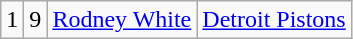<table class="wikitable">
<tr style="text-align:center;" bgcolor="">
<td>1</td>
<td>9</td>
<td><a href='#'>Rodney White</a></td>
<td><a href='#'>Detroit Pistons</a></td>
</tr>
</table>
